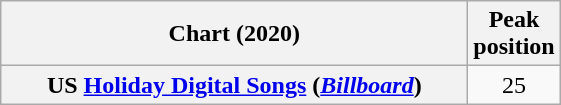<table class="wikitable plainrowheaders" style="text-align:center">
<tr>
<th scope="col" style="width:19em;">Chart (2020)</th>
<th scope="col">Peak<br>position</th>
</tr>
<tr>
<th scope="row">US <a href='#'>Holiday Digital Songs</a> (<em><a href='#'>Billboard</a></em>)</th>
<td>25</td>
</tr>
</table>
